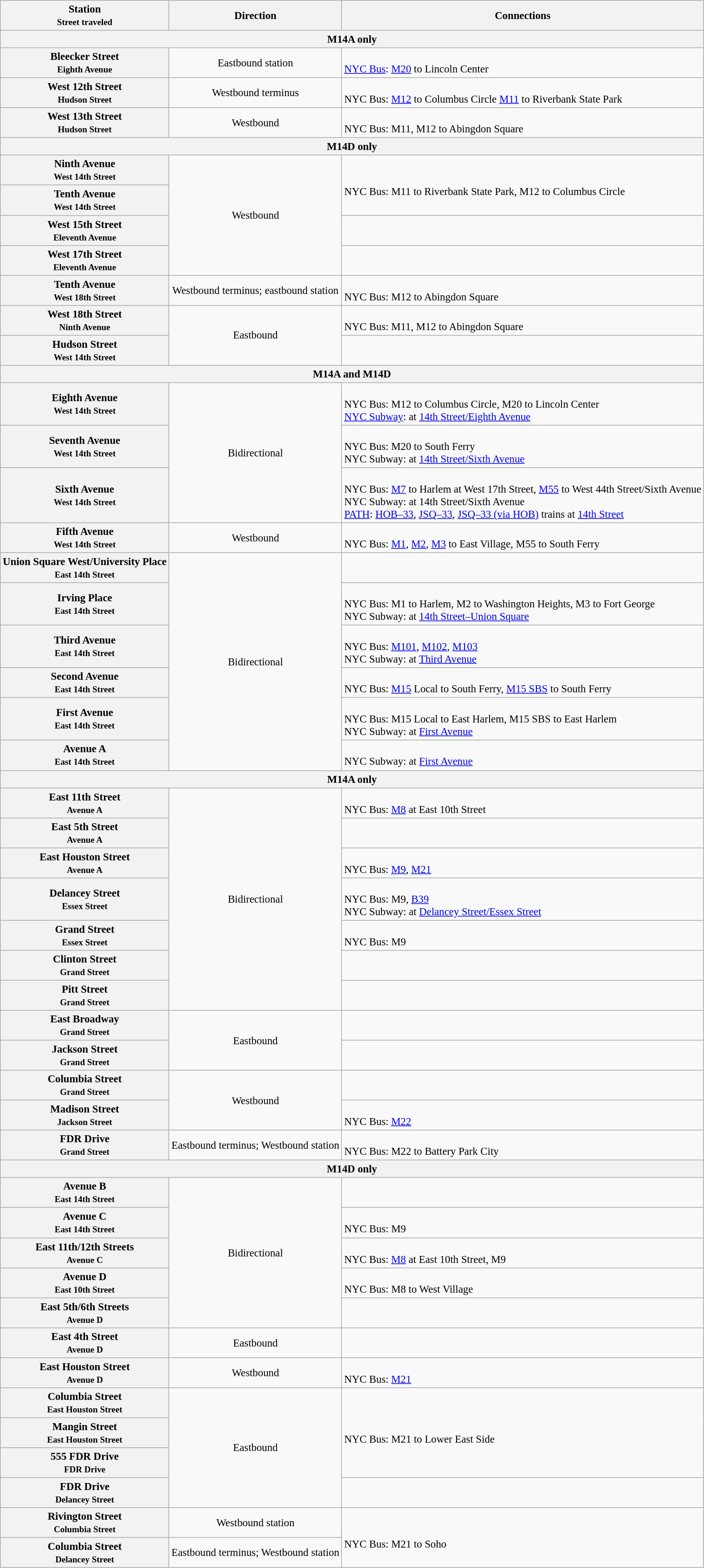<table class="wikitable collapsible" style="font-size: 95%;">
<tr>
<th>Station<br><small>Street traveled</small></th>
<th>Direction</th>
<th>Connections</th>
</tr>
<tr>
<th colspan="3">M14A only</th>
</tr>
<tr>
<th>Bleecker Street<br><small>Eighth Avenue</small></th>
<td style="text-align:center;">Eastbound station</td>
<td><br><a href='#'>NYC Bus</a>: <a href='#'>M20</a> to Lincoln Center</td>
</tr>
<tr>
<th>West 12th Street<br><small>Hudson Street</small></th>
<td style="text-align:center;">Westbound terminus</td>
<td><br>NYC Bus: <a href='#'>M12</a> to Columbus Circle <a href='#'>M11</a> to Riverbank State Park</td>
</tr>
<tr>
<th>West 13th Street<br><small>Hudson Street</small></th>
<td style="text-align:center;">Westbound</td>
<td><br>NYC Bus: M11, M12 to Abingdon Square</td>
</tr>
<tr>
<th colspan="3">M14D only</th>
</tr>
<tr>
<th>Ninth Avenue<br><small>West 14th Street</small></th>
<td rowspan="4" style="text-align:center;">Westbound</td>
<td rowspan="2"><br>NYC Bus: M11 to Riverbank State Park, M12 to Columbus Circle</td>
</tr>
<tr>
<th>Tenth Avenue<br><small>West 14th Street</small></th>
</tr>
<tr>
<th>West 15th Street<br><small>Eleventh Avenue</small></th>
<td></td>
</tr>
<tr>
<th>West 17th Street<br><small>Eleventh Avenue</small></th>
<td></td>
</tr>
<tr>
<th>Tenth Avenue<br><small>West 18th Street</small></th>
<td style="text-align:center;">Westbound terminus; eastbound station</td>
<td><br>NYC Bus: M12 to Abingdon Square</td>
</tr>
<tr>
<th>West 18th Street<br><small>Ninth Avenue</small></th>
<td rowspan="2" style="text-align:center;">Eastbound</td>
<td><br>NYC Bus: M11, M12 to Abingdon Square</td>
</tr>
<tr>
<th>Hudson Street<br><small>West 14th Street</small></th>
<td></td>
</tr>
<tr>
<th colspan="3">M14A and M14D</th>
</tr>
<tr>
<th>Eighth Avenue<br><small>West 14th Street</small></th>
<td rowspan="3" style="text-align:center;">Bidirectional</td>
<td><br>NYC Bus: M12 to Columbus Circle, M20 to Lincoln Center<br><a href='#'>NYC Subway</a>:  at <a href='#'>14th Street/Eighth Avenue</a></td>
</tr>
<tr>
<th>Seventh Avenue<br><small>West 14th Street</small></th>
<td><br>NYC Bus: M20 to South Ferry<br>NYC Subway:  at <a href='#'>14th Street/Sixth Avenue</a></td>
</tr>
<tr>
<th>Sixth Avenue<br><small>West 14th Street</small></th>
<td><br>NYC Bus: <a href='#'>M7</a> to Harlem at West 17th Street, <a href='#'>M55</a> to West 44th Street/Sixth Avenue<br>NYC Subway:  at 14th Street/Sixth Avenue<br><a href='#'>PATH</a>: <a href='#'>HOB–33</a>, <a href='#'>JSQ–33</a>, <a href='#'>JSQ–33 (via HOB)</a> trains at <a href='#'>14th Street</a></td>
</tr>
<tr>
<th>Fifth Avenue<br><small>West 14th Street</small></th>
<td style="text-align:center;">Westbound</td>
<td><br>NYC Bus: <a href='#'>M1</a>, <a href='#'>M2</a>, <a href='#'>M3</a> to East Village, M55 to South Ferry</td>
</tr>
<tr>
<th>Union Square West/University Place<br><small>East 14th Street</small></th>
<td rowspan="6" style="text-align:center;">Bidirectional</td>
<td></td>
</tr>
<tr>
<th>Irving Place<br><small>East 14th Street</small></th>
<td><br>NYC Bus: M1 to Harlem, M2 to Washington Heights, M3 to Fort George<br>NYC Subway:  at <a href='#'>14th Street–Union Square</a></td>
</tr>
<tr>
<th>Third Avenue<br><small>East 14th Street</small></th>
<td><br>NYC Bus: <a href='#'>M101</a>, <a href='#'>M102</a>, <a href='#'>M103</a><br>NYC Subway:  at <a href='#'>Third Avenue</a></td>
</tr>
<tr>
<th>Second Avenue<br><small>East 14th Street</small></th>
<td><br>NYC Bus: <a href='#'>M15</a> Local to South Ferry, <a href='#'>M15 SBS</a>  to South Ferry</td>
</tr>
<tr>
<th>First Avenue<br><small>East 14th Street</small></th>
<td><br>NYC Bus: M15 Local to East Harlem, M15 SBS to East Harlem<br>NYC Subway:  at <a href='#'>First Avenue</a></td>
</tr>
<tr>
<th>Avenue A<br><small>East 14th Street</small></th>
<td><br>NYC Subway:  at <a href='#'>First Avenue</a></td>
</tr>
<tr>
<th colspan="3">M14A only</th>
</tr>
<tr>
<th>East 11th Street<br><small>Avenue A</small></th>
<td rowspan="7" style="text-align:center;">Bidirectional</td>
<td><br>NYC Bus: <a href='#'>M8</a> at East 10th Street</td>
</tr>
<tr>
<th>East 5th Street<br><small>Avenue A</small></th>
<td></td>
</tr>
<tr>
<th>East Houston Street<br><small>Avenue A</small></th>
<td><br>NYC Bus: <a href='#'>M9</a>, <a href='#'>M21</a></td>
</tr>
<tr>
<th>Delancey Street<br><small>Essex Street</small></th>
<td><br>NYC Bus: M9, <a href='#'>B39</a><br>NYC Subway:  at <a href='#'>Delancey Street/Essex Street</a></td>
</tr>
<tr>
<th>Grand Street<br><small>Essex Street</small></th>
<td><br>NYC Bus: M9</td>
</tr>
<tr>
<th>Clinton Street<br><small>Grand Street</small></th>
<td></td>
</tr>
<tr>
<th>Pitt Street<br><small>Grand Street</small></th>
<td></td>
</tr>
<tr>
<th>East Broadway<br><small>Grand Street</small></th>
<td rowspan="2" style="text-align:center;">Eastbound</td>
<td></td>
</tr>
<tr>
<th>Jackson Street<br><small>Grand Street</small></th>
<td></td>
</tr>
<tr>
<th>Columbia Street<br><small>Grand Street</small></th>
<td rowspan="2" style="text-align:center;">Westbound</td>
<td></td>
</tr>
<tr>
<th>Madison Street<br><small>Jackson Street</small></th>
<td><br>NYC Bus: <a href='#'>M22</a></td>
</tr>
<tr>
<th>FDR Drive<br><small>Grand Street</small></th>
<td style="text-align:center;">Eastbound terminus; Westbound station</td>
<td><br>NYC Bus: M22 to Battery Park City</td>
</tr>
<tr>
<th colspan="3">M14D only</th>
</tr>
<tr>
<th>Avenue B<br><small>East 14th Street</small></th>
<td rowspan="5" style="text-align:center;">Bidirectional</td>
<td></td>
</tr>
<tr>
<th>Avenue C<br><small>East 14th Street</small></th>
<td><br>NYC Bus: M9</td>
</tr>
<tr>
<th>East 11th/12th Streets<br><small>Avenue C</small></th>
<td><br>NYC Bus: <a href='#'>M8</a> at East 10th Street, M9</td>
</tr>
<tr>
<th>Avenue D<br><small>East 10th Street</small></th>
<td><br>NYC Bus: M8 to West Village</td>
</tr>
<tr>
<th>East 5th/6th Streets<br><small>Avenue D</small></th>
<td></td>
</tr>
<tr>
<th>East 4th Street<br><small>Avenue D</small></th>
<td style="text-align:center;">Eastbound</td>
<td></td>
</tr>
<tr>
<th>East Houston Street<br><small>Avenue D</small></th>
<td style="text-align:center;">Westbound</td>
<td><br>NYC Bus: <a href='#'>M21</a></td>
</tr>
<tr>
<th>Columbia Street<br><small>East Houston Street</small></th>
<td rowspan="4" style="text-align:center;">Eastbound</td>
<td rowspan="3"><br>NYC Bus: M21 to Lower East Side</td>
</tr>
<tr>
<th>Mangin Street<br><small>East Houston Street</small></th>
</tr>
<tr>
<th>555 FDR Drive<br><small>FDR Drive</small></th>
</tr>
<tr>
<th>FDR Drive<br><small>Delancey Street</small></th>
<td></td>
</tr>
<tr>
<th>Rivington Street<br><small>Columbia Street</small></th>
<td style="text-align:center;">Westbound station</td>
<td rowspan="2"><br>NYC Bus: M21 to Soho</td>
</tr>
<tr>
<th>Columbia Street<br><small>Delancey Street</small></th>
<td style="text-align:center;">Eastbound terminus; Westbound station</td>
</tr>
</table>
